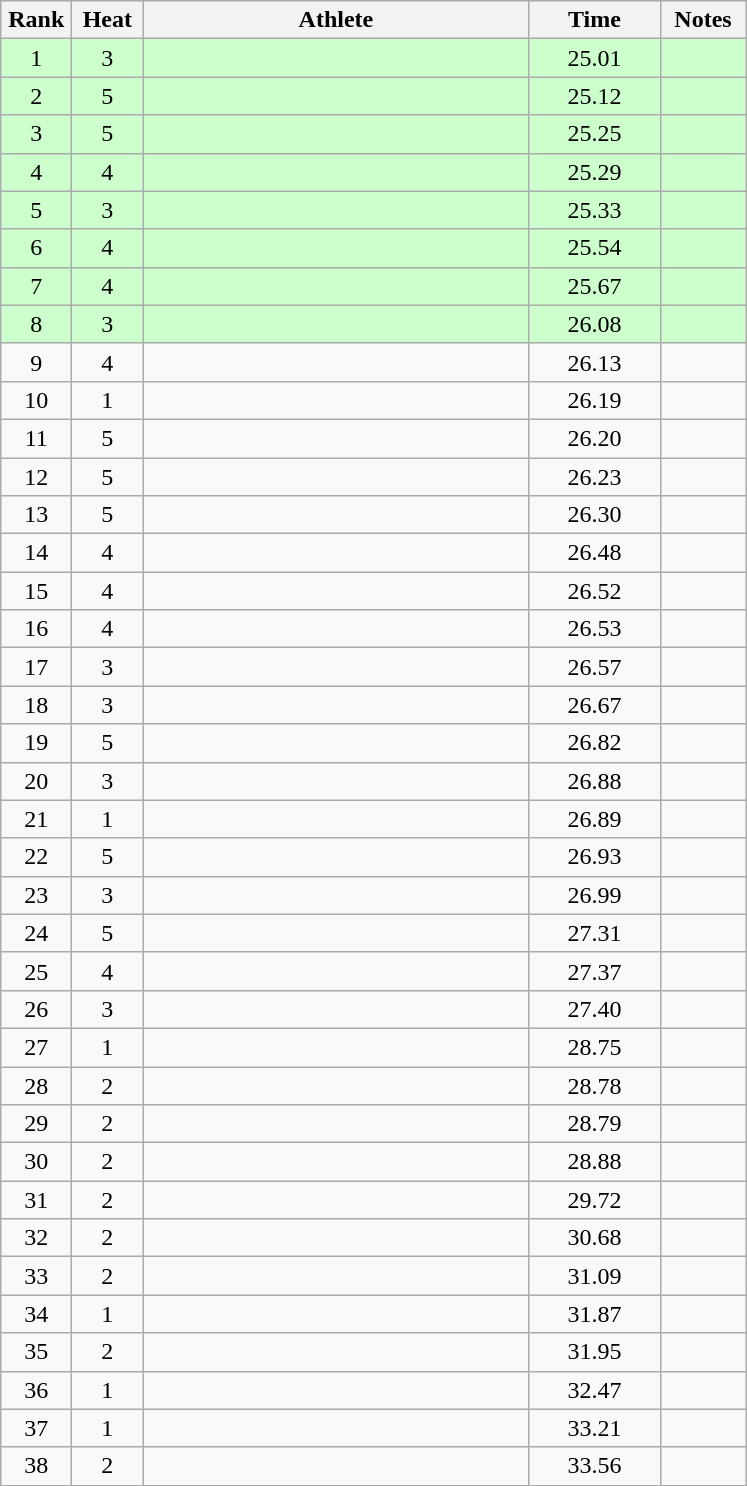<table class="wikitable" style="text-align:center">
<tr>
<th width=40>Rank</th>
<th width=40>Heat</th>
<th width=250>Athlete</th>
<th width=80>Time</th>
<th width=50>Notes</th>
</tr>
<tr bgcolor=#ccffcc>
<td>1</td>
<td>3</td>
<td align=left></td>
<td>25.01</td>
<td></td>
</tr>
<tr bgcolor=#ccffcc>
<td>2</td>
<td>5</td>
<td align=left></td>
<td>25.12</td>
<td></td>
</tr>
<tr bgcolor=#ccffcc>
<td>3</td>
<td>5</td>
<td align=left></td>
<td>25.25</td>
<td></td>
</tr>
<tr bgcolor=#ccffcc>
<td>4</td>
<td>4</td>
<td align=left></td>
<td>25.29</td>
<td></td>
</tr>
<tr bgcolor=#ccffcc>
<td>5</td>
<td>3</td>
<td align=left></td>
<td>25.33</td>
<td></td>
</tr>
<tr bgcolor=#ccffcc>
<td>6</td>
<td>4</td>
<td align=left></td>
<td>25.54</td>
<td></td>
</tr>
<tr bgcolor=#ccffcc>
<td>7</td>
<td>4</td>
<td align=left></td>
<td>25.67</td>
<td></td>
</tr>
<tr bgcolor=#ccffcc>
<td>8</td>
<td>3</td>
<td align=left></td>
<td>26.08</td>
<td></td>
</tr>
<tr>
<td>9</td>
<td>4</td>
<td align=left></td>
<td>26.13</td>
<td></td>
</tr>
<tr>
<td>10</td>
<td>1</td>
<td align=left></td>
<td>26.19</td>
<td></td>
</tr>
<tr>
<td>11</td>
<td>5</td>
<td align=left></td>
<td>26.20</td>
<td></td>
</tr>
<tr>
<td>12</td>
<td>5</td>
<td align=left></td>
<td>26.23</td>
<td></td>
</tr>
<tr>
<td>13</td>
<td>5</td>
<td align=left></td>
<td>26.30</td>
<td></td>
</tr>
<tr>
<td>14</td>
<td>4</td>
<td align=left></td>
<td>26.48</td>
<td></td>
</tr>
<tr>
<td>15</td>
<td>4</td>
<td align=left></td>
<td>26.52</td>
<td></td>
</tr>
<tr>
<td>16</td>
<td>4</td>
<td align=left></td>
<td>26.53</td>
<td></td>
</tr>
<tr>
<td>17</td>
<td>3</td>
<td align=left></td>
<td>26.57</td>
<td></td>
</tr>
<tr>
<td>18</td>
<td>3</td>
<td align=left></td>
<td>26.67</td>
<td></td>
</tr>
<tr>
<td>19</td>
<td>5</td>
<td align=left></td>
<td>26.82</td>
<td></td>
</tr>
<tr>
<td>20</td>
<td>3</td>
<td align=left></td>
<td>26.88</td>
<td></td>
</tr>
<tr>
<td>21</td>
<td>1</td>
<td align=left></td>
<td>26.89</td>
<td></td>
</tr>
<tr>
<td>22</td>
<td>5</td>
<td align=left></td>
<td>26.93</td>
<td></td>
</tr>
<tr>
<td>23</td>
<td>3</td>
<td align=left></td>
<td>26.99</td>
<td></td>
</tr>
<tr>
<td>24</td>
<td>5</td>
<td align=left></td>
<td>27.31</td>
<td></td>
</tr>
<tr>
<td>25</td>
<td>4</td>
<td align=left></td>
<td>27.37</td>
<td></td>
</tr>
<tr>
<td>26</td>
<td>3</td>
<td align=left></td>
<td>27.40</td>
<td></td>
</tr>
<tr>
<td>27</td>
<td>1</td>
<td align=left></td>
<td>28.75</td>
<td></td>
</tr>
<tr>
<td>28</td>
<td>2</td>
<td align=left></td>
<td>28.78</td>
<td></td>
</tr>
<tr>
<td>29</td>
<td>2</td>
<td align=left></td>
<td>28.79</td>
<td></td>
</tr>
<tr>
<td>30</td>
<td>2</td>
<td align=left></td>
<td>28.88</td>
<td></td>
</tr>
<tr>
<td>31</td>
<td>2</td>
<td align=left></td>
<td>29.72</td>
<td></td>
</tr>
<tr>
<td>32</td>
<td>2</td>
<td align=left></td>
<td>30.68</td>
<td></td>
</tr>
<tr>
<td>33</td>
<td>2</td>
<td align=left></td>
<td>31.09</td>
<td></td>
</tr>
<tr>
<td>34</td>
<td>1</td>
<td align=left></td>
<td>31.87</td>
<td></td>
</tr>
<tr>
<td>35</td>
<td>2</td>
<td align=left></td>
<td>31.95</td>
<td></td>
</tr>
<tr>
<td>36</td>
<td>1</td>
<td align=left></td>
<td>32.47</td>
<td></td>
</tr>
<tr>
<td>37</td>
<td>1</td>
<td align=left></td>
<td>33.21</td>
<td></td>
</tr>
<tr>
<td>38</td>
<td>2</td>
<td align=left></td>
<td>33.56</td>
<td></td>
</tr>
</table>
